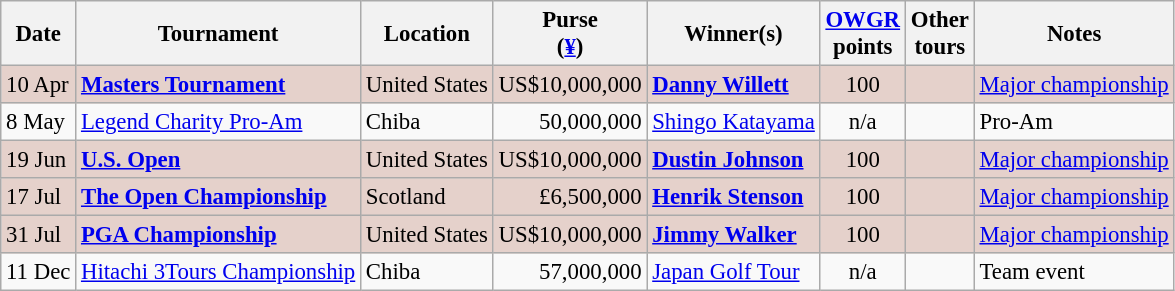<table class="wikitable" style="font-size:95%">
<tr>
<th>Date</th>
<th>Tournament</th>
<th>Location</th>
<th>Purse<br>(<a href='#'>¥</a>)</th>
<th>Winner(s)</th>
<th><a href='#'>OWGR</a><br>points</th>
<th>Other<br>tours</th>
<th>Notes</th>
</tr>
<tr style="background:#e5d1cb;">
<td>10 Apr</td>
<td><strong><a href='#'>Masters Tournament</a></strong></td>
<td>United States</td>
<td align=right>US$10,000,000</td>
<td> <strong><a href='#'>Danny Willett</a></strong></td>
<td align=center>100</td>
<td></td>
<td><a href='#'>Major championship</a></td>
</tr>
<tr>
<td>8 May</td>
<td><a href='#'>Legend Charity Pro-Am</a></td>
<td>Chiba</td>
<td align=right>50,000,000</td>
<td> <a href='#'>Shingo Katayama</a></td>
<td align=center>n/a</td>
<td></td>
<td>Pro-Am</td>
</tr>
<tr style="background:#e5d1cb;">
<td>19 Jun</td>
<td><strong><a href='#'>U.S. Open</a></strong></td>
<td>United States</td>
<td align=right>US$10,000,000</td>
<td> <strong><a href='#'>Dustin Johnson</a></strong></td>
<td align=center>100</td>
<td></td>
<td><a href='#'>Major championship</a></td>
</tr>
<tr style="background:#e5d1cb;">
<td>17 Jul</td>
<td><strong><a href='#'>The Open Championship</a></strong></td>
<td>Scotland</td>
<td align=right>£6,500,000</td>
<td> <strong><a href='#'>Henrik Stenson</a></strong></td>
<td align=center>100</td>
<td></td>
<td><a href='#'>Major championship</a></td>
</tr>
<tr style="background:#e5d1cb;">
<td>31 Jul</td>
<td><strong><a href='#'>PGA Championship</a></strong></td>
<td>United States</td>
<td align=right>US$10,000,000</td>
<td> <strong><a href='#'>Jimmy Walker</a></strong></td>
<td align=center>100</td>
<td></td>
<td><a href='#'>Major championship</a></td>
</tr>
<tr>
<td>11 Dec</td>
<td><a href='#'>Hitachi 3Tours Championship</a></td>
<td>Chiba</td>
<td align=right>57,000,000</td>
<td><a href='#'>Japan Golf Tour</a></td>
<td align=center>n/a</td>
<td></td>
<td>Team event</td>
</tr>
</table>
